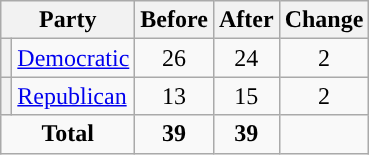<table class="wikitable" style="text-align:center;">
<tr>
<th colspan="2">Party</th>
<th>Before</th>
<th>After</th>
<th>Change</th>
</tr>
<tr>
<th style="background-color:"></th>
<td style="text-align:left;"><a href='#'>Democratic</a></td>
<td>26</td>
<td>24</td>
<td> 2</td>
</tr>
<tr>
<th style="background-color:"></th>
<td style="text-align:left;"><a href='#'>Republican</a></td>
<td>13</td>
<td>15</td>
<td> 2</td>
</tr>
<tr>
<td colspan="2"><strong>Total</strong></td>
<td><strong>39</strong></td>
<td><strong>39</strong></td>
</tr>
</table>
